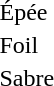<table>
<tr>
<td rowspan="2">Épée</td>
<td rowspan="2"></td>
<td rowspan="2"></td>
<td></td>
</tr>
<tr>
<td></td>
</tr>
<tr>
<td rowspan="2">Foil</td>
<td rowspan="2"></td>
<td rowspan="2"></td>
<td></td>
</tr>
<tr>
<td></td>
</tr>
<tr>
<td rowspan="2">Sabre</td>
<td rowspan="2"></td>
<td rowspan="2"></td>
<td></td>
</tr>
<tr>
<td></td>
</tr>
</table>
